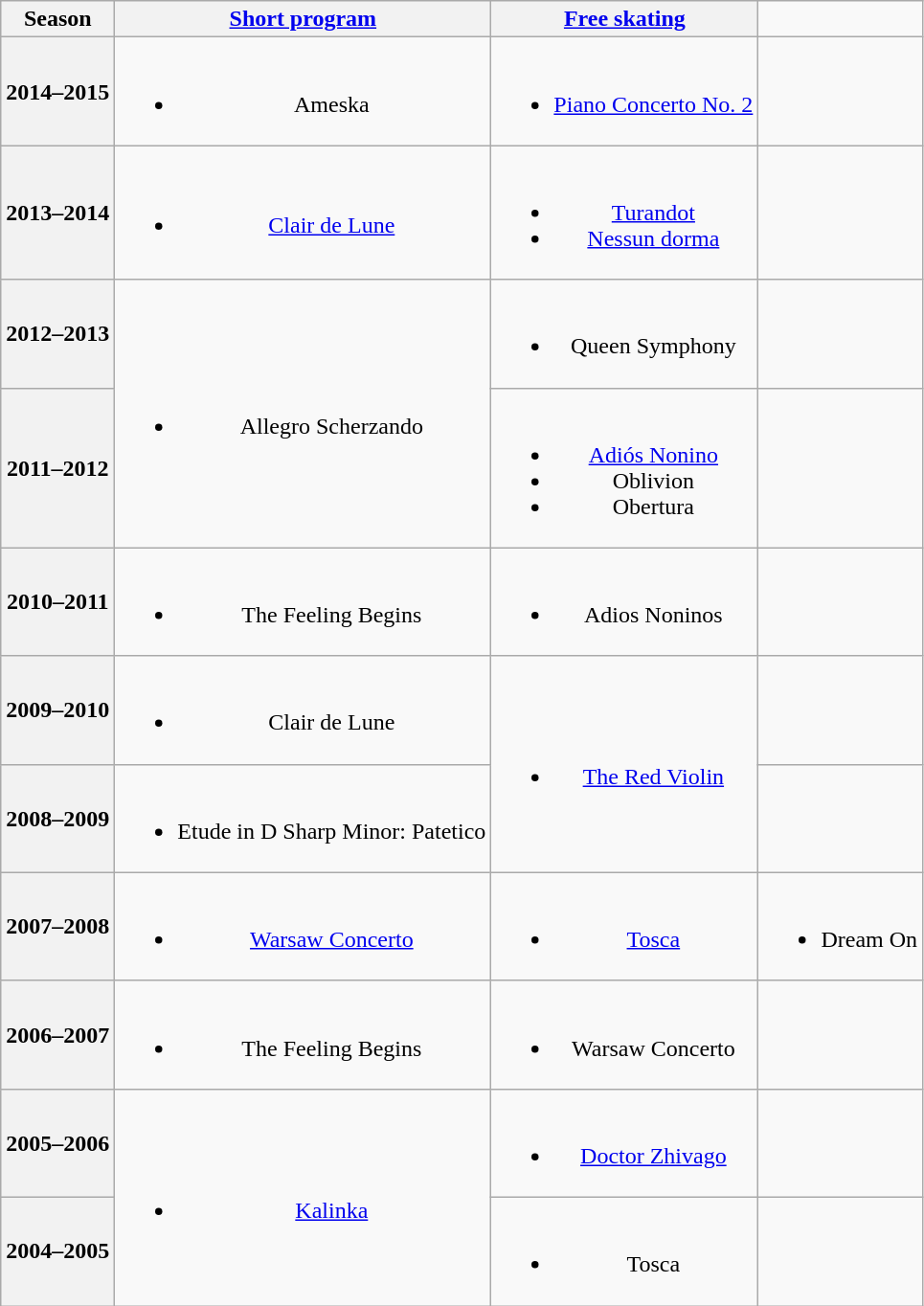<table class=wikitable style=text-align:center>
<tr>
<th>Season</th>
<th><a href='#'>Short program</a></th>
<th><a href='#'>Free skating</a></th>
</tr>
<tr>
<th>2014–2015 <br> </th>
<td><br><ul><li>Ameska <br></li></ul></td>
<td><br><ul><li><a href='#'>Piano Concerto No. 2</a> <br></li></ul></td>
<td></td>
</tr>
<tr>
<th>2013–2014 <br> </th>
<td><br><ul><li><a href='#'>Clair de Lune</a> <br></li></ul></td>
<td><br><ul><li><a href='#'>Turandot</a> <br></li><li><a href='#'>Nessun dorma</a> <br></li></ul></td>
<td></td>
</tr>
<tr>
<th>2012–2013 <br> </th>
<td rowspan="2"><br><ul><li>Allegro Scherzando <br></li></ul></td>
<td><br><ul><li>Queen Symphony <br></li></ul></td>
<td></td>
</tr>
<tr>
<th>2011–2012 <br> </th>
<td><br><ul><li><a href='#'>Adiós Nonino</a> <br></li><li>Oblivion <br></li><li>Obertura <br></li></ul></td>
<td></td>
</tr>
<tr>
<th>2010–2011 <br> </th>
<td><br><ul><li>The Feeling Begins <br></li></ul></td>
<td><br><ul><li>Adios Noninos <br></li></ul></td>
<td></td>
</tr>
<tr>
<th>2009–2010 <br> </th>
<td><br><ul><li>Clair de Lune <br></li></ul></td>
<td rowspan="2"><br><ul><li><a href='#'>The Red Violin</a> <br></li></ul></td>
<td></td>
</tr>
<tr>
<th>2008–2009 <br> </th>
<td><br><ul><li>Etude in D Sharp Minor: Patetico <br></li></ul></td>
<td></td>
</tr>
<tr>
<th>2007–2008 <br> </th>
<td><br><ul><li><a href='#'>Warsaw Concerto</a> <br></li></ul></td>
<td><br><ul><li><a href='#'>Tosca</a> <br></li></ul></td>
<td><br><ul><li>Dream On <br></li></ul></td>
</tr>
<tr>
<th>2006–2007 <br> </th>
<td><br><ul><li>The Feeling Begins <br></li></ul></td>
<td><br><ul><li>Warsaw Concerto <br></li></ul></td>
<td></td>
</tr>
<tr>
<th>2005–2006 <br> </th>
<td rowspan="2"><br><ul><li><a href='#'>Kalinka</a> <br></li></ul></td>
<td><br><ul><li><a href='#'>Doctor Zhivago</a> <br></li></ul></td>
<td></td>
</tr>
<tr>
<th>2004–2005 <br> </th>
<td><br><ul><li>Tosca <br></li></ul></td>
<td></td>
</tr>
</table>
